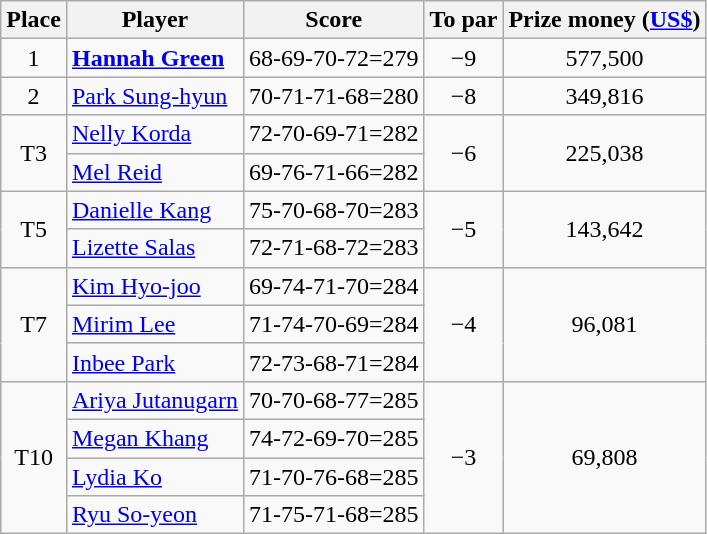<table class="wikitable">
<tr>
<th>Place</th>
<th>Player</th>
<th>Score</th>
<th>To par</th>
<th>Prize money (<a href='#'>US$</a>)</th>
</tr>
<tr>
<td align=center>1</td>
<td> <strong><a href='#'>Hannah Green</a></strong></td>
<td>68-69-70-72=279</td>
<td align=center>−9</td>
<td align=center>577,500</td>
</tr>
<tr>
<td align=center>2</td>
<td> <a href='#'>Park Sung-hyun</a></td>
<td>70-71-71-68=280</td>
<td align=center>−8</td>
<td align=center>349,816</td>
</tr>
<tr>
<td align=center rowspan=2>T3</td>
<td> <a href='#'>Nelly Korda</a></td>
<td>72-70-69-71=282</td>
<td align=center rowspan=2>−6</td>
<td rowspan="2" align="center">225,038</td>
</tr>
<tr>
<td> <a href='#'>Mel Reid</a></td>
<td>69-76-71-66=282</td>
</tr>
<tr>
<td align=center rowspan=2>T5</td>
<td> <a href='#'>Danielle Kang</a></td>
<td>75-70-68-70=283</td>
<td align=center rowspan=2>−5</td>
<td rowspan="2" align="center">143,642</td>
</tr>
<tr>
<td> <a href='#'>Lizette Salas</a></td>
<td>72-71-68-72=283</td>
</tr>
<tr>
<td align=center rowspan=3>T7</td>
<td> <a href='#'>Kim Hyo-joo</a></td>
<td>69-74-71-70=284</td>
<td align=center rowspan=3>−4</td>
<td rowspan="3" align="center">96,081</td>
</tr>
<tr>
<td> <a href='#'>Mirim Lee</a></td>
<td>71-74-70-69=284</td>
</tr>
<tr>
<td> <a href='#'>Inbee Park</a></td>
<td>72-73-68-71=284</td>
</tr>
<tr>
<td align=center rowspan=4>T10</td>
<td> <a href='#'>Ariya Jutanugarn</a></td>
<td>70-70-68-77=285</td>
<td align=center rowspan=4>−3</td>
<td rowspan="4" align="center">69,808</td>
</tr>
<tr>
<td> <a href='#'>Megan Khang</a></td>
<td>74-72-69-70=285</td>
</tr>
<tr>
<td> <a href='#'>Lydia Ko</a></td>
<td>71-70-76-68=285</td>
</tr>
<tr>
<td> <a href='#'>Ryu So-yeon</a></td>
<td>71-75-71-68=285</td>
</tr>
</table>
